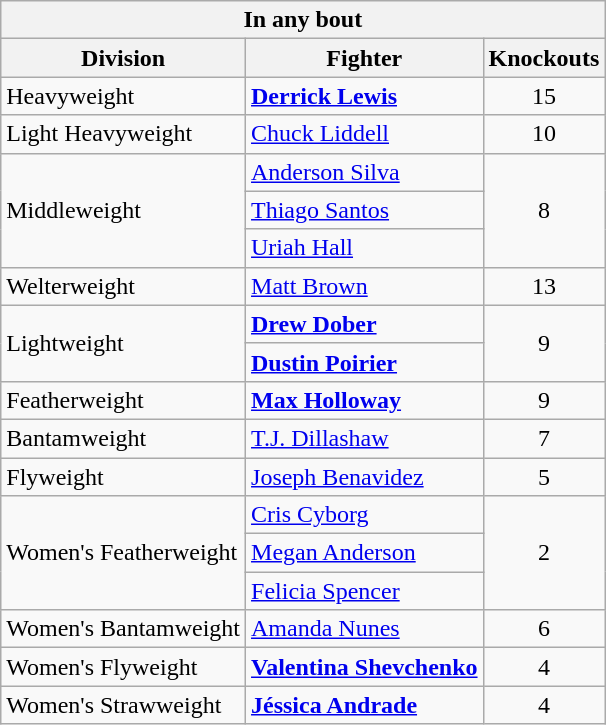<table class=wikitable>
<tr>
<th colspan=3>In any bout</th>
</tr>
<tr>
<th>Division</th>
<th>Fighter</th>
<th>Knockouts</th>
</tr>
<tr>
<td>Heavyweight</td>
<td> <strong><a href='#'>Derrick Lewis</a></strong></td>
<td align=center>15</td>
</tr>
<tr>
<td>Light Heavyweight</td>
<td> <a href='#'>Chuck Liddell</a></td>
<td align=center>10</td>
</tr>
<tr>
<td rowspan=3>Middleweight</td>
<td> <a href='#'>Anderson Silva</a></td>
<td align=center rowspan=3>8</td>
</tr>
<tr>
<td> <a href='#'>Thiago Santos</a></td>
</tr>
<tr>
<td> <a href='#'>Uriah Hall</a></td>
</tr>
<tr>
<td>Welterweight</td>
<td> <a href='#'>Matt Brown</a></td>
<td align=center>13</td>
</tr>
<tr>
<td rowspan=2>Lightweight</td>
<td> <strong><a href='#'>Drew Dober</a></strong></td>
<td align=center rowspan=2>9</td>
</tr>
<tr>
<td> <strong><a href='#'>Dustin Poirier</a></strong></td>
</tr>
<tr>
<td>Featherweight</td>
<td> <strong><a href='#'>Max Holloway</a></strong></td>
<td align=center>9</td>
</tr>
<tr>
<td>Bantamweight</td>
<td> <a href='#'>T.J. Dillashaw</a></td>
<td align=center>7</td>
</tr>
<tr>
<td>Flyweight</td>
<td> <a href='#'>Joseph Benavidez</a></td>
<td align=center>5</td>
</tr>
<tr>
<td rowspan=3>Women's Featherweight</td>
<td> <a href='#'>Cris Cyborg</a></td>
<td rowspan=3 align=center>2</td>
</tr>
<tr>
<td> <a href='#'>Megan Anderson</a></td>
</tr>
<tr>
<td> <a href='#'>Felicia Spencer</a></td>
</tr>
<tr>
<td>Women's Bantamweight</td>
<td> <a href='#'>Amanda Nunes</a></td>
<td align=center>6</td>
</tr>
<tr>
<td>Women's Flyweight</td>
<td> <strong><a href='#'>Valentina Shevchenko</a></strong></td>
<td align=center>4</td>
</tr>
<tr>
<td>Women's Strawweight</td>
<td> <strong><a href='#'>Jéssica Andrade</a></strong></td>
<td align=center>4</td>
</tr>
</table>
